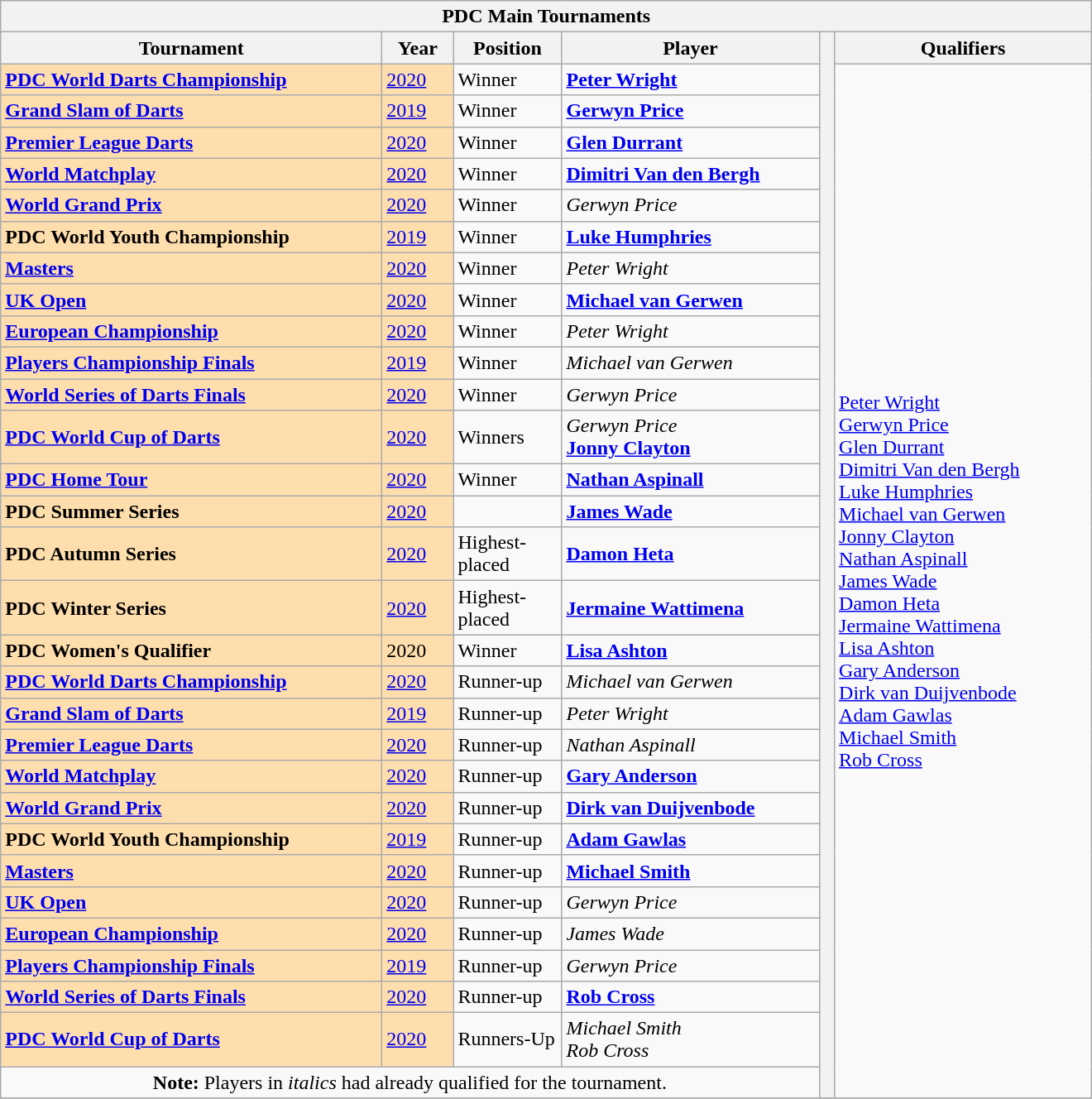<table class="wikitable">
<tr>
<th colspan=6>PDC Main Tournaments</th>
</tr>
<tr>
<th width=300>Tournament</th>
<th width=50>Year</th>
<th width=80>Position</th>
<th width=200>Player</th>
<th rowspan=31 width=5></th>
<th width=200>Qualifiers</th>
</tr>
<tr>
<td style="background:#ffdead;"><strong><a href='#'>PDC World Darts Championship</a></strong></td>
<td style="background:#ffdead;"><a href='#'>2020</a></td>
<td>Winner</td>
<td> <strong><a href='#'>Peter Wright</a></strong> </td>
<td rowspan=30> <a href='#'>Peter Wright</a><br> <a href='#'>Gerwyn Price</a><br> <a href='#'>Glen Durrant</a><br> <a href='#'>Dimitri Van den Bergh</a><br>  <a href='#'>Luke Humphries</a><br> <a href='#'>Michael van Gerwen</a><br> <a href='#'>Jonny Clayton</a><br> <a href='#'>Nathan Aspinall</a><br> <a href='#'>James Wade</a><br> <a href='#'>Damon Heta</a><br> <a href='#'>Jermaine Wattimena</a><br> <a href='#'>Lisa Ashton</a> <br> <a href='#'>Gary Anderson</a><br> <a href='#'>Dirk van Duijvenbode</a><br> <a href='#'>Adam Gawlas</a><br> <a href='#'>Michael Smith</a><br> <a href='#'>Rob Cross</a></td>
</tr>
<tr>
<td style="background:#ffdead;"><strong><a href='#'>Grand Slam of Darts</a></strong></td>
<td style="background:#ffdead;"><a href='#'>2019</a></td>
<td>Winner</td>
<td> <strong><a href='#'>Gerwyn Price</a></strong> </td>
</tr>
<tr>
<td style="background:#ffdead;"><strong><a href='#'>Premier League Darts</a></strong></td>
<td style="background:#ffdead;"><a href='#'>2020</a></td>
<td>Winner</td>
<td> <strong><a href='#'>Glen Durrant</a></strong> </td>
</tr>
<tr>
<td style="background:#ffdead;"><strong><a href='#'>World Matchplay</a></strong></td>
<td style="background:#ffdead;"><a href='#'>2020</a></td>
<td>Winner</td>
<td> <strong><a href='#'>Dimitri Van den Bergh</a></strong> </td>
</tr>
<tr>
<td style="background:#ffdead;"><strong><a href='#'>World Grand Prix</a></strong></td>
<td style="background:#ffdead;"><a href='#'>2020</a></td>
<td>Winner</td>
<td> <em>Gerwyn Price</em></td>
</tr>
<tr>
<td style="background:#ffdead;"><strong>PDC World Youth Championship</strong></td>
<td style="background:#ffdead;"><a href='#'>2019</a></td>
<td>Winner</td>
<td> <strong><a href='#'>Luke Humphries</a></strong> </td>
</tr>
<tr>
<td style="background:#ffdead;"><strong><a href='#'>Masters</a></strong></td>
<td style="background:#ffdead;"><a href='#'>2020</a></td>
<td>Winner</td>
<td> <em>Peter Wright</em></td>
</tr>
<tr>
<td style="background:#ffdead;"><strong><a href='#'>UK Open</a></strong></td>
<td style="background:#ffdead;"><a href='#'>2020</a></td>
<td>Winner</td>
<td> <strong><a href='#'>Michael van Gerwen</a></strong> </td>
</tr>
<tr>
<td style="background:#ffdead;"><strong><a href='#'>European Championship</a></strong></td>
<td style="background:#ffdead;"><a href='#'>2020</a></td>
<td>Winner</td>
<td> <em>Peter Wright</em></td>
</tr>
<tr>
<td style="background:#ffdead;"><strong><a href='#'>Players Championship Finals</a></strong></td>
<td style="background:#ffdead;"><a href='#'>2019</a></td>
<td>Winner</td>
<td> <em>Michael van Gerwen</em></td>
</tr>
<tr>
<td style="background:#ffdead;"><strong><a href='#'>World Series of Darts Finals</a></strong></td>
<td style="background:#ffdead;"><a href='#'>2020</a></td>
<td>Winner</td>
<td> <em>Gerwyn Price</em></td>
</tr>
<tr>
<td style="background:#ffdead;"><strong><a href='#'>PDC World Cup of Darts</a></strong></td>
<td style="background:#ffdead;"><a href='#'>2020</a></td>
<td>Winners</td>
<td> <em>Gerwyn Price</em><br> <strong><a href='#'>Jonny Clayton</a></strong></td>
</tr>
<tr>
<td style="background:#ffdead;"><strong><a href='#'>PDC Home Tour</a></strong></td>
<td style="background:#ffdead;"><a href='#'>2020</a></td>
<td>Winner</td>
<td> <strong><a href='#'>Nathan Aspinall</a></strong>  </td>
</tr>
<tr>
<td style="background:#ffdead;"><strong>PDC Summer Series</strong></td>
<td style="background:#ffdead;"><a href='#'>2020</a></td>
<td></td>
<td> <strong><a href='#'>James Wade</a></strong>  </td>
</tr>
<tr>
<td style="background:#ffdead;"><strong>PDC Autumn Series</strong></td>
<td style="background:#ffdead;"><a href='#'>2020</a></td>
<td>Highest-placed</td>
<td> <strong><a href='#'>Damon Heta</a></strong> </td>
</tr>
<tr>
<td style="background:#ffdead;"><strong>PDC Winter Series</strong></td>
<td style="background:#ffdead;"><a href='#'>2020</a></td>
<td>Highest-placed</td>
<td> <strong><a href='#'>Jermaine Wattimena</a></strong>  </td>
</tr>
<tr>
<td style="background:#ffdead;"><strong>PDC Women's Qualifier</strong></td>
<td style="background:#ffdead;">2020</td>
<td>Winner</td>
<td> <strong><a href='#'>Lisa Ashton</a></strong>  </td>
</tr>
<tr>
<td style="background:#ffdead;"><strong><a href='#'>PDC World Darts Championship</a></strong></td>
<td style="background:#ffdead;"><a href='#'>2020</a></td>
<td>Runner-up</td>
<td> <em>Michael van Gerwen</em></td>
</tr>
<tr>
<td style="background:#ffdead;"><strong><a href='#'>Grand Slam of Darts</a></strong></td>
<td style="background:#ffdead;"><a href='#'>2019</a></td>
<td>Runner-up</td>
<td> <em>Peter Wright</em></td>
</tr>
<tr>
<td style="background:#ffdead;"><strong><a href='#'>Premier League Darts</a></strong></td>
<td style="background:#ffdead;"><a href='#'>2020</a></td>
<td>Runner-up</td>
<td> <em>Nathan Aspinall</em></td>
</tr>
<tr>
<td style="background:#ffdead;"><strong><a href='#'>World Matchplay</a></strong></td>
<td style="background:#ffdead;"><a href='#'>2020</a></td>
<td>Runner-up</td>
<td> <strong><a href='#'>Gary Anderson</a></strong> </td>
</tr>
<tr>
<td style="background:#ffdead;"><strong><a href='#'>World Grand Prix</a></strong></td>
<td style="background:#ffdead;"><a href='#'>2020</a></td>
<td>Runner-up</td>
<td> <strong><a href='#'>Dirk van Duijvenbode</a></strong> </td>
</tr>
<tr>
<td style="background:#ffdead;"><strong>PDC World Youth Championship</strong></td>
<td style="background:#ffdead;"><a href='#'>2019</a></td>
<td>Runner-up</td>
<td> <strong><a href='#'>Adam Gawlas</a></strong> </td>
</tr>
<tr>
<td style="background:#ffdead;"><strong><a href='#'>Masters</a></strong></td>
<td style="background:#ffdead;"><a href='#'>2020</a></td>
<td>Runner-up</td>
<td> <strong><a href='#'>Michael Smith</a></strong> </td>
</tr>
<tr>
<td style="background:#ffdead;"><strong><a href='#'>UK Open</a></strong></td>
<td style="background:#ffdead;"><a href='#'>2020</a></td>
<td>Runner-up</td>
<td> <em>Gerwyn Price</em></td>
</tr>
<tr>
<td style="background:#ffdead;"><strong><a href='#'>European Championship</a></strong></td>
<td style="background:#ffdead;"><a href='#'>2020</a></td>
<td>Runner-up</td>
<td> <em>James Wade</em></td>
</tr>
<tr>
<td style="background:#ffdead;"><strong><a href='#'>Players Championship Finals</a></strong></td>
<td style="background:#ffdead;"><a href='#'>2019</a></td>
<td>Runner-up</td>
<td> <em>Gerwyn Price</em></td>
</tr>
<tr>
<td style="background:#ffdead;"><strong><a href='#'>World Series of Darts Finals</a></strong></td>
<td style="background:#ffdead;"><a href='#'>2020</a></td>
<td>Runner-up</td>
<td> <strong><a href='#'>Rob Cross</a></strong> </td>
</tr>
<tr>
<td style="background:#ffdead;"><strong><a href='#'>PDC World Cup of Darts</a></strong></td>
<td style="background:#ffdead;"><a href='#'>2020</a></td>
<td>Runners-Up</td>
<td> <em>Michael Smith</em><br> <em>Rob Cross</em></td>
</tr>
<tr>
<td colspan=4 align=center><strong>Note:</strong> Players in <em>italics</em> had already qualified for the tournament.</td>
</tr>
<tr>
</tr>
</table>
